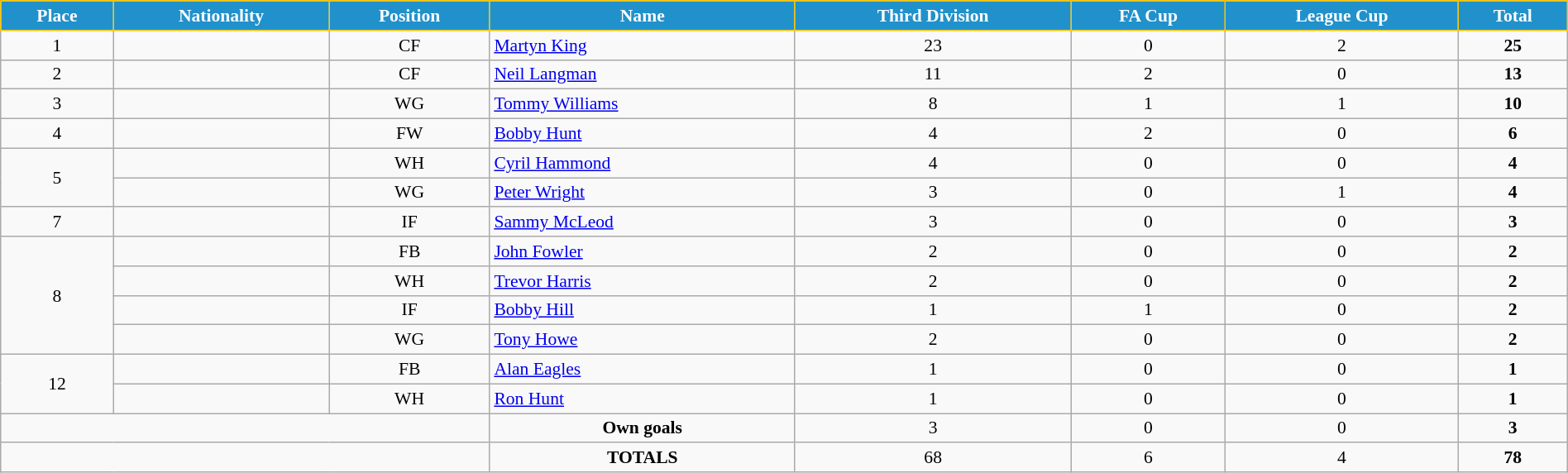<table class="wikitable" style="text-align:center; font-size:90%; width:100%;">
<tr>
<th style="background:#2191CC; color:white; border:1px solid #F7C408; text-align:center;">Place</th>
<th style="background:#2191CC; color:white; border:1px solid #F7C408; text-align:center;">Nationality</th>
<th style="background:#2191CC; color:white; border:1px solid #F7C408; text-align:center;">Position</th>
<th style="background:#2191CC; color:white; border:1px solid #F7C408; text-align:center;">Name</th>
<th style="background:#2191CC; color:white; border:1px solid #F7C408; text-align:center;">Third Division</th>
<th style="background:#2191CC; color:white; border:1px solid #F7C408; text-align:center;">FA Cup</th>
<th style="background:#2191CC; color:white; border:1px solid #F7C408; text-align:center;">League Cup</th>
<th style="background:#2191CC; color:white; border:1px solid #F7C408; text-align:center;">Total</th>
</tr>
<tr>
<td>1</td>
<td></td>
<td>CF</td>
<td align="left"><a href='#'>Martyn King</a></td>
<td>23</td>
<td>0</td>
<td>2</td>
<td><strong>25</strong></td>
</tr>
<tr>
<td>2</td>
<td></td>
<td>CF</td>
<td align="left"><a href='#'>Neil Langman</a></td>
<td>11</td>
<td>2</td>
<td>0</td>
<td><strong>13</strong></td>
</tr>
<tr>
<td>3</td>
<td></td>
<td>WG</td>
<td align="left"><a href='#'>Tommy Williams</a></td>
<td>8</td>
<td>1</td>
<td>1</td>
<td><strong>10</strong></td>
</tr>
<tr>
<td>4</td>
<td></td>
<td>FW</td>
<td align="left"><a href='#'>Bobby Hunt</a></td>
<td>4</td>
<td>2</td>
<td>0</td>
<td><strong>6</strong></td>
</tr>
<tr>
<td rowspan="2">5</td>
<td></td>
<td>WH</td>
<td align="left"><a href='#'>Cyril Hammond</a></td>
<td>4</td>
<td>0</td>
<td>0</td>
<td><strong>4</strong></td>
</tr>
<tr>
<td></td>
<td>WG</td>
<td align="left"><a href='#'>Peter Wright</a></td>
<td>3</td>
<td>0</td>
<td>1</td>
<td><strong>4</strong></td>
</tr>
<tr>
<td>7</td>
<td></td>
<td>IF</td>
<td align="left"><a href='#'>Sammy McLeod</a></td>
<td>3</td>
<td>0</td>
<td>0</td>
<td><strong>3</strong></td>
</tr>
<tr>
<td rowspan="4">8</td>
<td></td>
<td>FB</td>
<td align="left"><a href='#'>John Fowler</a></td>
<td>2</td>
<td>0</td>
<td>0</td>
<td><strong>2</strong></td>
</tr>
<tr>
<td></td>
<td>WH</td>
<td align="left"><a href='#'>Trevor Harris</a></td>
<td>2</td>
<td>0</td>
<td>0</td>
<td><strong>2</strong></td>
</tr>
<tr>
<td></td>
<td>IF</td>
<td align="left"><a href='#'>Bobby Hill</a></td>
<td>1</td>
<td>1</td>
<td>0</td>
<td><strong>2</strong></td>
</tr>
<tr>
<td></td>
<td>WG</td>
<td align="left"><a href='#'>Tony Howe</a></td>
<td>2</td>
<td>0</td>
<td>0</td>
<td><strong>2</strong></td>
</tr>
<tr>
<td rowspan="2">12</td>
<td></td>
<td>FB</td>
<td align="left"><a href='#'>Alan Eagles</a></td>
<td>1</td>
<td>0</td>
<td>0</td>
<td><strong>1</strong></td>
</tr>
<tr>
<td></td>
<td>WH</td>
<td align="left"><a href='#'>Ron Hunt</a></td>
<td>1</td>
<td>0</td>
<td>0</td>
<td><strong>1</strong></td>
</tr>
<tr>
<td colspan="3"></td>
<td><strong>Own goals</strong></td>
<td>3</td>
<td>0</td>
<td>0</td>
<td><strong>3</strong></td>
</tr>
<tr>
<td colspan="3"></td>
<td><strong>TOTALS</strong></td>
<td>68</td>
<td>6</td>
<td>4</td>
<td><strong>78</strong></td>
</tr>
</table>
